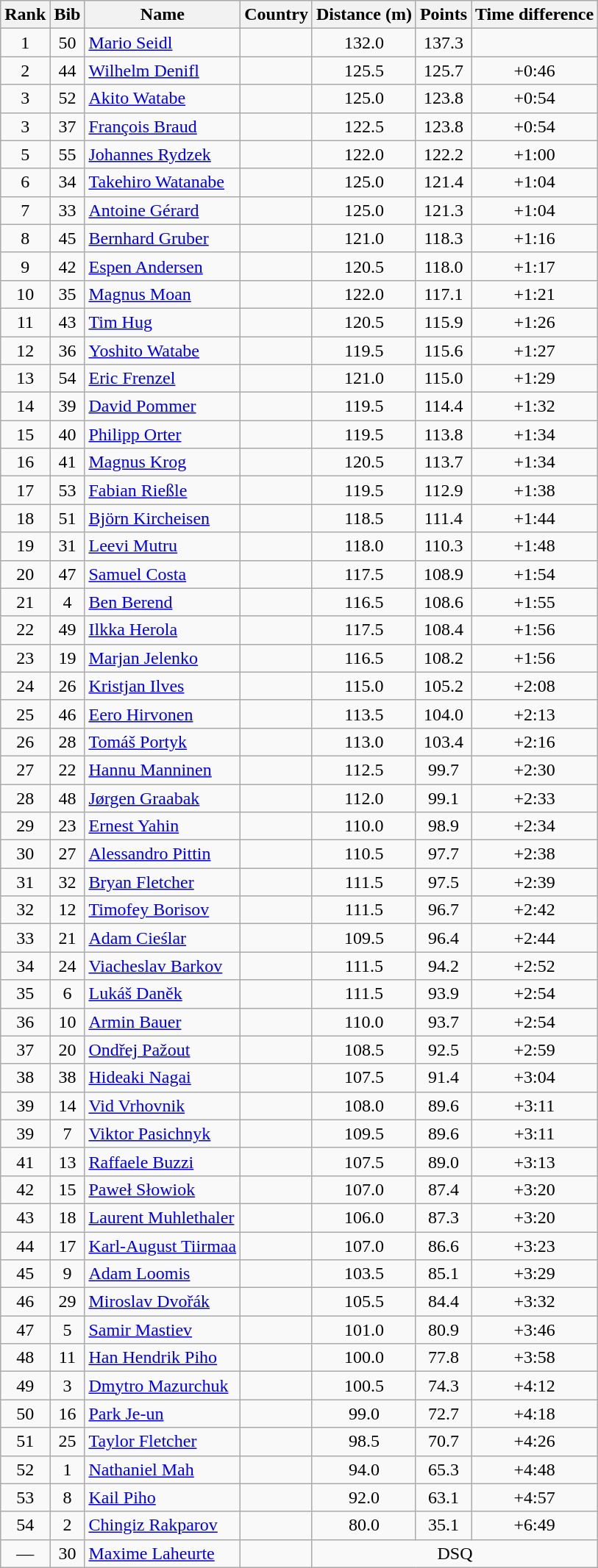<table class="wikitable sortable" style="text-align:center">
<tr>
<th>Rank</th>
<th>Bib</th>
<th>Name</th>
<th>Country</th>
<th>Distance (m)</th>
<th>Points</th>
<th>Time difference</th>
</tr>
<tr>
<td>1</td>
<td>50</td>
<td align=left><a href='#'>Mario Seidl</a></td>
<td align=left></td>
<td>132.0</td>
<td>137.3</td>
<td></td>
</tr>
<tr>
<td>2</td>
<td>44</td>
<td align=left><a href='#'>Wilhelm Denifl</a></td>
<td align=left></td>
<td>125.5</td>
<td>125.7</td>
<td>+0:46</td>
</tr>
<tr>
<td>3</td>
<td>52</td>
<td align=left><a href='#'>Akito Watabe</a></td>
<td align=left></td>
<td>125.0</td>
<td>123.8</td>
<td>+0:54</td>
</tr>
<tr>
<td>3</td>
<td>37</td>
<td align=left><a href='#'>François Braud</a></td>
<td align=left></td>
<td>122.5</td>
<td>123.8</td>
<td>+0:54</td>
</tr>
<tr>
<td>5</td>
<td>55</td>
<td align=left><a href='#'>Johannes Rydzek</a></td>
<td align=left></td>
<td>122.0</td>
<td>122.2</td>
<td>+1:00</td>
</tr>
<tr>
<td>6</td>
<td>34</td>
<td align=left><a href='#'>Takehiro Watanabe</a></td>
<td align=left></td>
<td>125.0</td>
<td>121.4</td>
<td>+1:04</td>
</tr>
<tr>
<td>7</td>
<td>33</td>
<td align=left><a href='#'>Antoine Gérard</a></td>
<td align=left></td>
<td>125.0</td>
<td>121.3</td>
<td>+1:04</td>
</tr>
<tr>
<td>8</td>
<td>45</td>
<td align=left><a href='#'>Bernhard Gruber</a></td>
<td align=left></td>
<td>121.0</td>
<td>118.3</td>
<td>+1:16</td>
</tr>
<tr>
<td>9</td>
<td>42</td>
<td align=left><a href='#'>Espen Andersen</a></td>
<td align=left></td>
<td>120.5</td>
<td>118.0</td>
<td>+1:17</td>
</tr>
<tr>
<td>10</td>
<td>35</td>
<td align=left><a href='#'>Magnus Moan</a></td>
<td align=left></td>
<td>122.0</td>
<td>117.1</td>
<td>+1:21</td>
</tr>
<tr>
<td>11</td>
<td>43</td>
<td align=left><a href='#'>Tim Hug</a></td>
<td align=left></td>
<td>120.5</td>
<td>115.9</td>
<td>+1:26</td>
</tr>
<tr>
<td>12</td>
<td>36</td>
<td align=left><a href='#'>Yoshito Watabe</a></td>
<td align=left></td>
<td>119.5</td>
<td>115.6</td>
<td>+1:27</td>
</tr>
<tr>
<td>13</td>
<td>54</td>
<td align=left><a href='#'>Eric Frenzel</a></td>
<td align=left></td>
<td>121.0</td>
<td>115.0</td>
<td>+1:29</td>
</tr>
<tr>
<td>14</td>
<td>39</td>
<td align=left><a href='#'>David Pommer</a></td>
<td align=left></td>
<td>119.5</td>
<td>114.4</td>
<td>+1:32</td>
</tr>
<tr>
<td>15</td>
<td>40</td>
<td align=left><a href='#'>Philipp Orter</a></td>
<td align=left></td>
<td>119.5</td>
<td>113.8</td>
<td>+1:34</td>
</tr>
<tr>
<td>16</td>
<td>41</td>
<td align=left><a href='#'>Magnus Krog</a></td>
<td align=left></td>
<td>120.5</td>
<td>113.7</td>
<td>+1:34</td>
</tr>
<tr>
<td>17</td>
<td>53</td>
<td align=left><a href='#'>Fabian Rießle</a></td>
<td align=left></td>
<td>119.5</td>
<td>112.9</td>
<td>+1:38</td>
</tr>
<tr>
<td>18</td>
<td>51</td>
<td align=left><a href='#'>Björn Kircheisen</a></td>
<td align=left></td>
<td>118.5</td>
<td>111.4</td>
<td>+1:44</td>
</tr>
<tr>
<td>19</td>
<td>31</td>
<td align=left><a href='#'>Leevi Mutru</a></td>
<td align=left></td>
<td>118.0</td>
<td>110.3</td>
<td>+1:48</td>
</tr>
<tr>
<td>20</td>
<td>47</td>
<td align=left><a href='#'>Samuel Costa</a></td>
<td align=left></td>
<td>117.5</td>
<td>108.9</td>
<td>+1:54</td>
</tr>
<tr>
<td>21</td>
<td>4</td>
<td align=left><a href='#'>Ben Berend</a></td>
<td align=left></td>
<td>116.5</td>
<td>108.6</td>
<td>+1:55</td>
</tr>
<tr>
<td>22</td>
<td>49</td>
<td align=left><a href='#'>Ilkka Herola</a></td>
<td align=left></td>
<td>117.5</td>
<td>108.4</td>
<td>+1:56</td>
</tr>
<tr>
<td>23</td>
<td>19</td>
<td align=left><a href='#'>Marjan Jelenko</a></td>
<td align=left></td>
<td>116.5</td>
<td>108.2</td>
<td>+1:56</td>
</tr>
<tr>
<td>24</td>
<td>26</td>
<td align=left><a href='#'>Kristjan Ilves</a></td>
<td align=left></td>
<td>115.0</td>
<td>105.2</td>
<td>+2:08</td>
</tr>
<tr>
<td>25</td>
<td>46</td>
<td align=left><a href='#'>Eero Hirvonen</a></td>
<td align=left></td>
<td>113.5</td>
<td>104.0</td>
<td>+2:13</td>
</tr>
<tr>
<td>26</td>
<td>28</td>
<td align=left><a href='#'>Tomáš Portyk</a></td>
<td align=left></td>
<td>113.0</td>
<td>103.4</td>
<td>+2:16</td>
</tr>
<tr>
<td>27</td>
<td>22</td>
<td align=left><a href='#'>Hannu Manninen</a></td>
<td align=left></td>
<td>112.5</td>
<td>99.7</td>
<td>+2:30</td>
</tr>
<tr>
<td>28</td>
<td>48</td>
<td align=left><a href='#'>Jørgen Graabak</a></td>
<td align=left></td>
<td>112.0</td>
<td>99.1</td>
<td>+2:33</td>
</tr>
<tr>
<td>29</td>
<td>23</td>
<td align=left><a href='#'>Ernest Yahin</a></td>
<td align=left></td>
<td>110.0</td>
<td>98.9</td>
<td>+2:34</td>
</tr>
<tr>
<td>30</td>
<td>27</td>
<td align=left><a href='#'>Alessandro Pittin</a></td>
<td align=left></td>
<td>110.5</td>
<td>97.7</td>
<td>+2:38</td>
</tr>
<tr>
<td>31</td>
<td>32</td>
<td align=left><a href='#'>Bryan Fletcher</a></td>
<td align=left></td>
<td>111.5</td>
<td>97.5</td>
<td>+2:39</td>
</tr>
<tr>
<td>32</td>
<td>12</td>
<td align=left><a href='#'>Timofey Borisov</a></td>
<td align=left></td>
<td>111.5</td>
<td>96.7</td>
<td>+2:42</td>
</tr>
<tr>
<td>33</td>
<td>21</td>
<td align=left><a href='#'>Adam Cieślar</a></td>
<td align=left></td>
<td>109.5</td>
<td>96.4</td>
<td>+2:44</td>
</tr>
<tr>
<td>34</td>
<td>24</td>
<td align=left><a href='#'>Viacheslav Barkov</a></td>
<td align=left></td>
<td>111.5</td>
<td>94.2</td>
<td>+2:52</td>
</tr>
<tr>
<td>35</td>
<td>6</td>
<td align=left><a href='#'>Lukáš Daněk</a></td>
<td align=left></td>
<td>111.5</td>
<td>93.9</td>
<td>+2:54</td>
</tr>
<tr>
<td>36</td>
<td>10</td>
<td align=left><a href='#'>Armin Bauer</a></td>
<td align=left></td>
<td>110.0</td>
<td>93.7</td>
<td>+2:54</td>
</tr>
<tr>
<td>37</td>
<td>20</td>
<td align=left><a href='#'>Ondřej Pažout</a></td>
<td align=left></td>
<td>108.5</td>
<td>92.5</td>
<td>+2:59</td>
</tr>
<tr>
<td>38</td>
<td>38</td>
<td align=left><a href='#'>Hideaki Nagai</a></td>
<td align=left></td>
<td>107.5</td>
<td>91.4</td>
<td>+3:04</td>
</tr>
<tr>
<td>39</td>
<td>14</td>
<td align=left><a href='#'>Vid Vrhovnik</a></td>
<td align=left></td>
<td>108.0</td>
<td>89.6</td>
<td>+3:11</td>
</tr>
<tr>
<td>39</td>
<td>7</td>
<td align=left><a href='#'>Viktor Pasichnyk</a></td>
<td align=left></td>
<td>109.5</td>
<td>89.6</td>
<td>+3:11</td>
</tr>
<tr>
<td>41</td>
<td>13</td>
<td align=left><a href='#'>Raffaele Buzzi</a></td>
<td align=left></td>
<td>107.5</td>
<td>89.0</td>
<td>+3:13</td>
</tr>
<tr>
<td>42</td>
<td>15</td>
<td align=left><a href='#'>Paweł Słowiok</a></td>
<td align=left></td>
<td>107.0</td>
<td>87.4</td>
<td>+3:20</td>
</tr>
<tr>
<td>43</td>
<td>18</td>
<td align=left><a href='#'>Laurent Muhlethaler</a></td>
<td align=left></td>
<td>106.0</td>
<td>87.3</td>
<td>+3:20</td>
</tr>
<tr>
<td>44</td>
<td>17</td>
<td align=left><a href='#'>Karl-August Tiirmaa</a></td>
<td align=left></td>
<td>107.0</td>
<td>86.6</td>
<td>+3:23</td>
</tr>
<tr>
<td>45</td>
<td>9</td>
<td align=left><a href='#'>Adam Loomis</a></td>
<td align=left></td>
<td>103.5</td>
<td>85.1</td>
<td>+3:29</td>
</tr>
<tr>
<td>46</td>
<td>29</td>
<td align=left><a href='#'>Miroslav Dvořák</a></td>
<td align=left></td>
<td>105.5</td>
<td>84.4</td>
<td>+3:32</td>
</tr>
<tr>
<td>47</td>
<td>5</td>
<td align=left><a href='#'>Samir Mastiev</a></td>
<td align=left></td>
<td>101.0</td>
<td>80.9</td>
<td>+3:46</td>
</tr>
<tr>
<td>48</td>
<td>11</td>
<td align=left><a href='#'>Han Hendrik Piho</a></td>
<td align=left></td>
<td>100.0</td>
<td>77.8</td>
<td>+3:58</td>
</tr>
<tr>
<td>49</td>
<td>3</td>
<td align=left><a href='#'>Dmytro Mazurchuk</a></td>
<td align=left></td>
<td>100.5</td>
<td>74.3</td>
<td>+4:12</td>
</tr>
<tr>
<td>50</td>
<td>16</td>
<td align=left><a href='#'>Park Je-un</a></td>
<td align=left></td>
<td>99.0</td>
<td>72.7</td>
<td>+4:18</td>
</tr>
<tr>
<td>51</td>
<td>25</td>
<td align=left><a href='#'>Taylor Fletcher</a></td>
<td align=left></td>
<td>98.5</td>
<td>70.7</td>
<td>+4:26</td>
</tr>
<tr>
<td>52</td>
<td>1</td>
<td align=left><a href='#'>Nathaniel Mah</a></td>
<td align=left></td>
<td>94.0</td>
<td>65.3</td>
<td>+4:48</td>
</tr>
<tr>
<td>53</td>
<td>8</td>
<td align=left><a href='#'>Kail Piho</a></td>
<td align=left></td>
<td>92.0</td>
<td>63.1</td>
<td>+4:57</td>
</tr>
<tr>
<td>54</td>
<td>2</td>
<td align=left><a href='#'>Chingiz Rakparov</a></td>
<td align=left></td>
<td>80.0</td>
<td>35.1</td>
<td>+6:49</td>
</tr>
<tr>
<td>—</td>
<td>30</td>
<td align=left><a href='#'>Maxime Laheurte</a></td>
<td align=left></td>
<td colspan=3>DSQ</td>
</tr>
</table>
